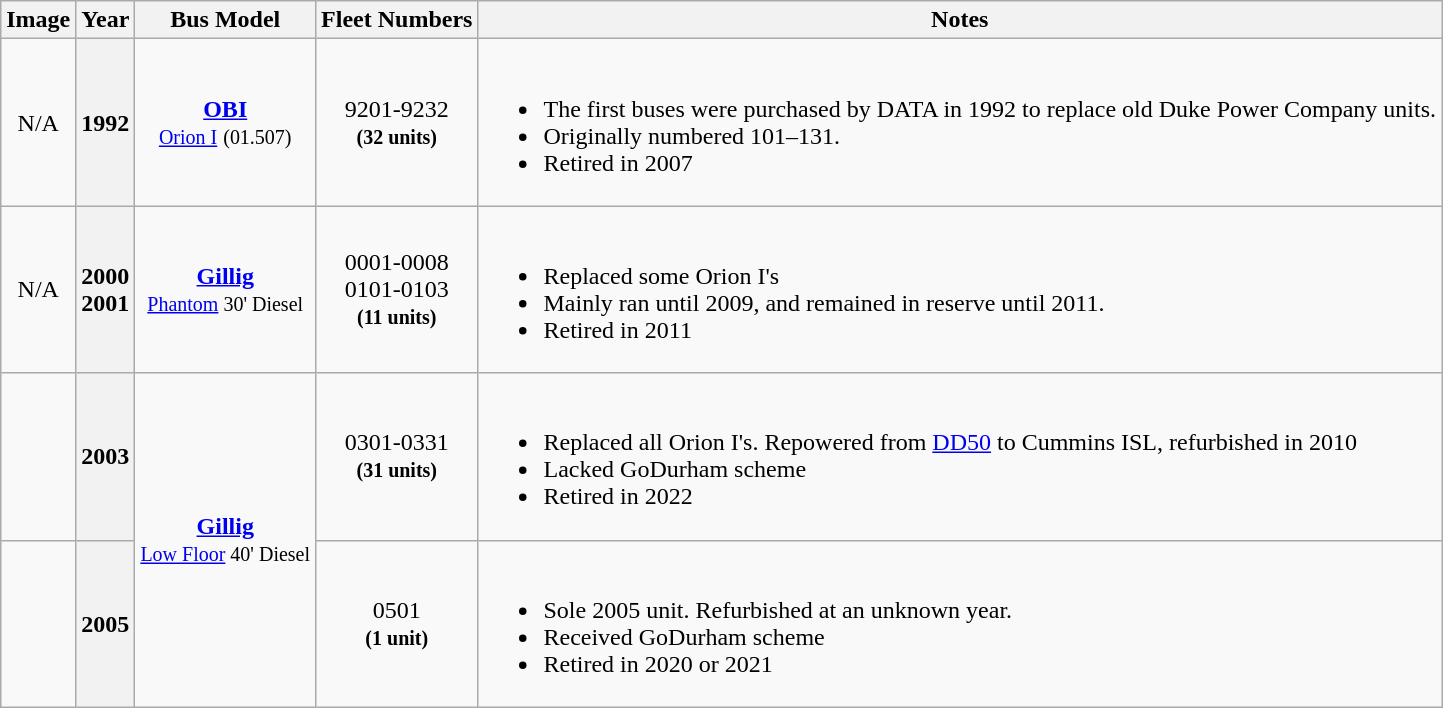<table class="wikitable">
<tr>
<th>Image</th>
<th>Year</th>
<th>Bus Model</th>
<th>Fleet Numbers</th>
<th>Notes</th>
</tr>
<tr>
<td align="center" style:>N/A</td>
<th align="center" style:>1992</th>
<td align="center" style=""><a href='#'><strong>OBI</strong></a><br><a href='#'><small>Orion I</small></a> <small>(01.507)</small></td>
<td align="center" style:>9201-9232<strong><br><small>(32 units)</small></strong></td>
<td><br><ul><li>The first buses were purchased by DATA in 1992 to replace old Duke Power Company units.</li><li>Originally numbered 101–131.</li><li>Retired in 2007</li></ul></td>
</tr>
<tr>
<td align="center" style="">N/A</td>
<th>2000<br>2001</th>
<td align="center" style=""><strong><a href='#'>Gillig</a></strong><br><small><a href='#'>Phantom</a> 30' Diesel</small></td>
<td align="center" style="">0001-0008<br>0101-0103<strong><small><br>(11 units)</small></strong></td>
<td><br><ul><li>Replaced some Orion I's</li><li>Mainly ran until 2009, and remained in reserve until 2011.</li><li>Retired in 2011</li></ul></td>
</tr>
<tr>
<td align="center" style=""></td>
<th>2003</th>
<td rowspan="2" align="center" style=""><strong><a href='#'>Gillig</a></strong><br><small><a href='#'>Low Floor</a> 40' Diesel</small></td>
<td align="center" style="">0301-0331<strong><br><small>(31 units)</small></strong></td>
<td><br><ul><li>Replaced all Orion I's. Repowered from <a href='#'>DD50</a> to Cummins ISL, refurbished in 2010</li><li>Lacked GoDurham scheme</li><li>Retired in 2022</li></ul></td>
</tr>
<tr>
<td></td>
<th>2005</th>
<td align="center" style="">0501<strong><small><br>(1 unit)</small></strong></td>
<td><br><ul><li>Sole 2005 unit. Refurbished at an unknown year.</li><li>Received GoDurham scheme</li><li>Retired in 2020 or 2021</li></ul></td>
</tr>
</table>
